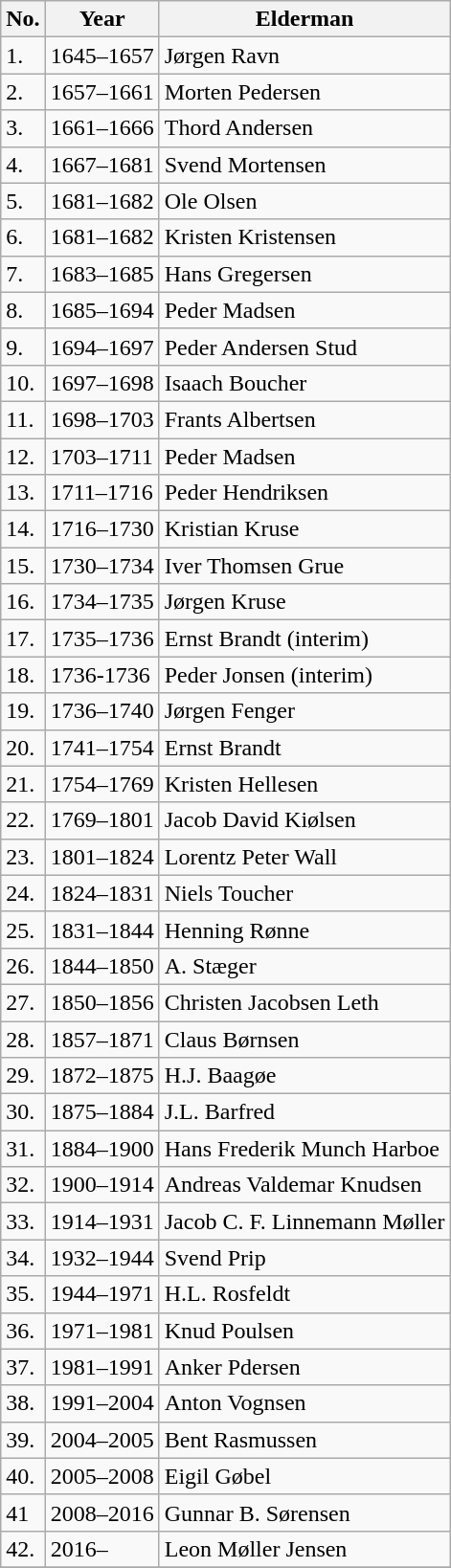<table class="wikitable sortable">
<tr>
<th>No.</th>
<th>Year</th>
<th>Elderman</th>
</tr>
<tr>
<td>1.</td>
<td>1645–1657</td>
<td>Jørgen Ravn</td>
</tr>
<tr>
<td>2.</td>
<td>1657–1661</td>
<td>Morten Pedersen</td>
</tr>
<tr>
<td>3.</td>
<td>1661–1666</td>
<td>Thord Andersen</td>
</tr>
<tr>
<td>4.</td>
<td>1667–1681</td>
<td>Svend Mortensen</td>
</tr>
<tr>
<td>5.</td>
<td>1681–1682</td>
<td>Ole Olsen</td>
</tr>
<tr>
<td>6.</td>
<td>1681–1682</td>
<td>Kristen Kristensen</td>
</tr>
<tr>
<td>7.</td>
<td>1683–1685</td>
<td>Hans Gregersen</td>
</tr>
<tr>
<td>8.</td>
<td>1685–1694</td>
<td>Peder Madsen</td>
</tr>
<tr>
<td>9.</td>
<td>1694–1697</td>
<td>Peder Andersen Stud</td>
</tr>
<tr>
<td>10.</td>
<td>1697–1698</td>
<td>Isaach Boucher</td>
</tr>
<tr>
<td>11.</td>
<td>1698–1703</td>
<td>Frants Albertsen</td>
</tr>
<tr>
<td>12.</td>
<td>1703–1711</td>
<td>Peder Madsen</td>
</tr>
<tr>
<td>13.</td>
<td>1711–1716</td>
<td>Peder Hendriksen</td>
</tr>
<tr>
<td>14.</td>
<td>1716–1730</td>
<td>Kristian Kruse</td>
</tr>
<tr>
<td>15.</td>
<td>1730–1734</td>
<td>Iver Thomsen Grue</td>
</tr>
<tr>
<td>16.</td>
<td>1734–1735</td>
<td>Jørgen Kruse</td>
</tr>
<tr>
<td>17.</td>
<td>1735–1736</td>
<td>Ernst Brandt (interim)</td>
</tr>
<tr>
<td>18.</td>
<td>1736-1736</td>
<td>Peder Jonsen (interim)</td>
</tr>
<tr>
<td>19.</td>
<td>1736–1740</td>
<td>Jørgen Fenger</td>
</tr>
<tr>
<td>20.</td>
<td>1741–1754</td>
<td>Ernst Brandt</td>
</tr>
<tr>
<td>21.</td>
<td>1754–1769</td>
<td>Kristen Hellesen</td>
</tr>
<tr>
<td>22.</td>
<td>1769–1801</td>
<td>Jacob David Kiølsen</td>
</tr>
<tr>
<td>23.</td>
<td>1801–1824</td>
<td>Lorentz Peter Wall</td>
</tr>
<tr>
<td>24.</td>
<td>1824–1831</td>
<td>Niels Toucher</td>
</tr>
<tr>
<td>25.</td>
<td>1831–1844</td>
<td>Henning Rønne</td>
</tr>
<tr>
<td>26.</td>
<td>1844–1850</td>
<td>A. Stæger</td>
</tr>
<tr>
<td>27.</td>
<td>1850–1856</td>
<td>Christen Jacobsen Leth</td>
</tr>
<tr>
<td>28.</td>
<td>1857–1871</td>
<td>Claus Børnsen</td>
</tr>
<tr>
<td>29.</td>
<td>1872–1875</td>
<td>H.J. Baagøe</td>
</tr>
<tr>
<td>30.</td>
<td>1875–1884</td>
<td>J.L. Barfred</td>
</tr>
<tr>
<td>31.</td>
<td>1884–1900</td>
<td>Hans Frederik Munch Harboe</td>
</tr>
<tr>
<td>32.</td>
<td>1900–1914</td>
<td>Andreas Valdemar Knudsen</td>
</tr>
<tr>
<td>33.</td>
<td>1914–1931</td>
<td>Jacob C. F. Linnemann Møller</td>
</tr>
<tr>
<td>34.</td>
<td>1932–1944</td>
<td>Svend Prip</td>
</tr>
<tr>
<td>35.</td>
<td>1944–1971</td>
<td>H.L. Rosfeldt</td>
</tr>
<tr>
<td>36.</td>
<td>1971–1981</td>
<td>Knud Poulsen</td>
</tr>
<tr>
<td>37.</td>
<td>1981–1991</td>
<td>Anker Pdersen</td>
</tr>
<tr>
<td>38.</td>
<td>1991–2004</td>
<td>Anton Vognsen</td>
</tr>
<tr>
<td>39.</td>
<td>2004–2005</td>
<td>Bent Rasmussen</td>
</tr>
<tr>
<td>40.</td>
<td>2005–2008</td>
<td>Eigil Gøbel</td>
</tr>
<tr>
<td>41</td>
<td>2008–2016</td>
<td>Gunnar B. Sørensen</td>
</tr>
<tr>
<td>42.</td>
<td>2016–</td>
<td>Leon Møller Jensen</td>
</tr>
<tr>
</tr>
</table>
